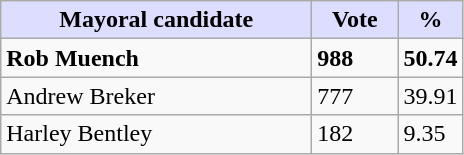<table class="wikitable">
<tr>
<th style="background:#ddf; width:200px;">Mayoral candidate</th>
<th style="background:#ddf; width:50px;">Vote</th>
<th style="background:#ddf; width:30px;">%</th>
</tr>
<tr>
<td><strong>Rob Muench</strong></td>
<td><strong>988</strong></td>
<td><strong>50.74</strong></td>
</tr>
<tr>
<td>Andrew Breker</td>
<td>777</td>
<td>39.91</td>
</tr>
<tr>
<td>Harley Bentley</td>
<td>182</td>
<td>9.35</td>
</tr>
</table>
